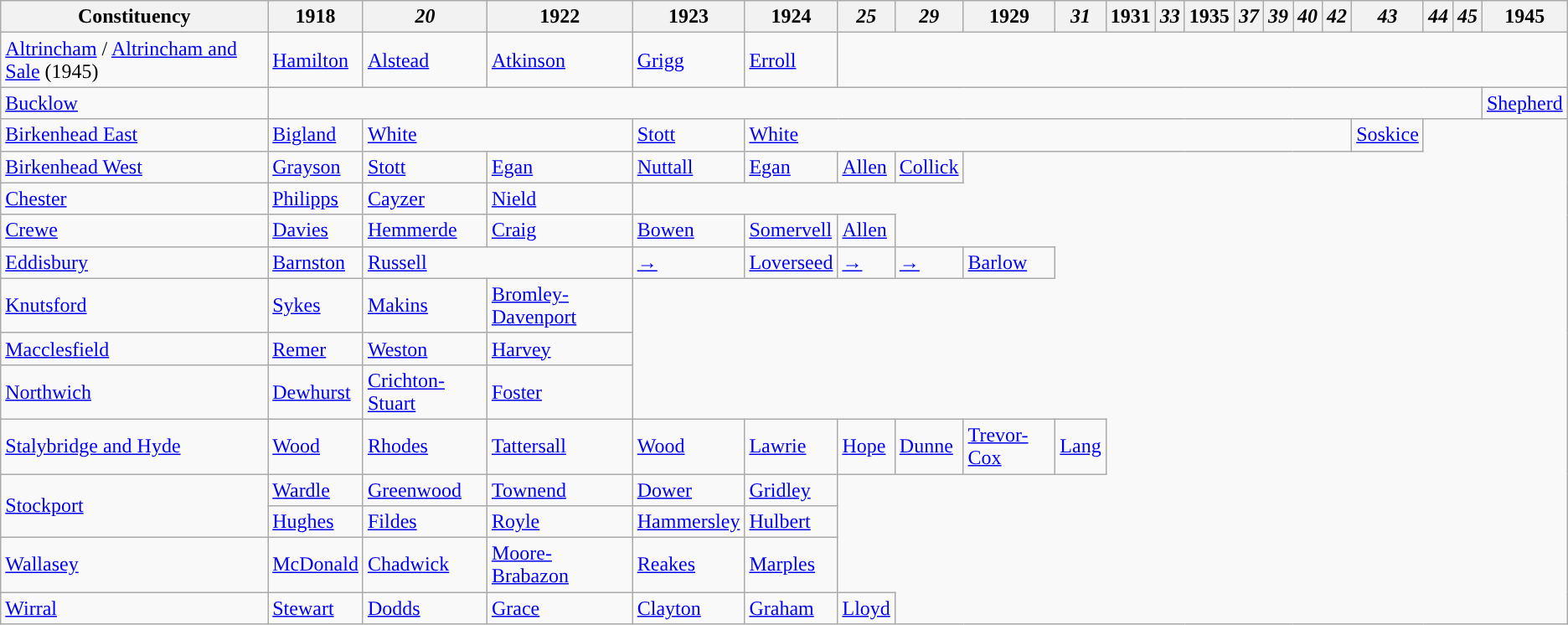<table class="wikitable">
<tr>
<th>Constituency</th>
<th>1918</th>
<th><em>20</em></th>
<th>1922</th>
<th>1923</th>
<th>1924</th>
<th><em>25</em></th>
<th><em>29</em></th>
<th>1929</th>
<th><em>31</em></th>
<th>1931</th>
<th><em>33</em></th>
<th>1935</th>
<th><em>37</em></th>
<th><em>39</em></th>
<th><em>40</em></th>
<th><em>42</em></th>
<th><em>43</em></th>
<th><em>44</em></th>
<th><em>45</em></th>
<th>1945</th>
</tr>
<tr>
<td><a href='#'>Altrincham</a> / <a href='#'>Altrincham and Sale</a> (1945)</td>
<td><a href='#'>Hamilton</a></td>
<td><a href='#'>Alstead</a></td>
<td><a href='#'>Atkinson</a></td>
<td><a href='#'>Grigg</a></td>
<td><a href='#'>Erroll</a></td>
</tr>
<tr>
<td><a href='#'>Bucklow</a></td>
<td colspan="19"></td>
<td><a href='#'>Shepherd</a></td>
</tr>
<tr>
<td><a href='#'>Birkenhead East</a></td>
<td><a href='#'>Bigland</a></td>
<td colspan="2"><a href='#'>White</a></td>
<td><a href='#'>Stott</a></td>
<td colspan="12"><a href='#'>White</a></td>
<td><a href='#'>Soskice</a></td>
</tr>
<tr>
<td><a href='#'>Birkenhead West</a></td>
<td><a href='#'>Grayson</a></td>
<td><a href='#'>Stott</a></td>
<td><a href='#'>Egan</a></td>
<td><a href='#'>Nuttall</a></td>
<td><a href='#'>Egan</a></td>
<td><a href='#'>Allen</a></td>
<td><a href='#'>Collick</a></td>
</tr>
<tr>
<td><a href='#'>Chester</a></td>
<td><a href='#'>Philipps</a></td>
<td><a href='#'>Cayzer</a></td>
<td><a href='#'>Nield</a></td>
</tr>
<tr>
<td><a href='#'>Crewe</a></td>
<td><a href='#'>Davies</a></td>
<td><a href='#'>Hemmerde</a></td>
<td><a href='#'>Craig</a></td>
<td><a href='#'>Bowen</a></td>
<td><a href='#'>Somervell</a></td>
<td><a href='#'>Allen</a></td>
</tr>
<tr>
<td><a href='#'>Eddisbury</a></td>
<td><a href='#'>Barnston</a></td>
<td colspan="2"><a href='#'>Russell</a></td>
<td><a href='#'>→</a></td>
<td><a href='#'>Loverseed</a></td>
<td><a href='#'>→</a></td>
<td><a href='#'>→</a></td>
<td><a href='#'>Barlow</a></td>
</tr>
<tr>
<td><a href='#'>Knutsford</a></td>
<td><a href='#'>Sykes</a></td>
<td><a href='#'>Makins</a></td>
<td><a href='#'>Bromley-Davenport</a></td>
</tr>
<tr>
<td><a href='#'>Macclesfield</a></td>
<td><a href='#'>Remer</a></td>
<td><a href='#'>Weston</a></td>
<td><a href='#'>Harvey</a></td>
</tr>
<tr>
<td><a href='#'>Northwich</a></td>
<td><a href='#'>Dewhurst</a></td>
<td><a href='#'>Crichton-Stuart</a></td>
<td><a href='#'>Foster</a></td>
</tr>
<tr>
<td><a href='#'>Stalybridge and Hyde</a></td>
<td><a href='#'>Wood</a></td>
<td><a href='#'>Rhodes</a></td>
<td><a href='#'>Tattersall</a></td>
<td><a href='#'>Wood</a></td>
<td><a href='#'>Lawrie</a></td>
<td><a href='#'>Hope</a></td>
<td><a href='#'>Dunne</a></td>
<td><a href='#'>Trevor-Cox</a></td>
<td><a href='#'>Lang</a></td>
</tr>
<tr>
<td rowspan="2"><a href='#'>Stockport</a></td>
<td><a href='#'>Wardle</a></td>
<td><a href='#'>Greenwood</a></td>
<td><a href='#'>Townend</a></td>
<td><a href='#'>Dower</a></td>
<td><a href='#'>Gridley</a></td>
</tr>
<tr>
<td><a href='#'>Hughes</a></td>
<td><a href='#'>Fildes</a></td>
<td><a href='#'>Royle</a></td>
<td><a href='#'>Hammersley</a></td>
<td><a href='#'>Hulbert</a></td>
</tr>
<tr>
<td><a href='#'>Wallasey</a></td>
<td><a href='#'>McDonald</a></td>
<td><a href='#'>Chadwick</a></td>
<td><a href='#'>Moore-Brabazon</a></td>
<td><a href='#'>Reakes</a></td>
<td><a href='#'>Marples</a></td>
</tr>
<tr>
<td><a href='#'>Wirral</a></td>
<td><a href='#'>Stewart</a></td>
<td><a href='#'>Dodds</a></td>
<td><a href='#'>Grace</a></td>
<td><a href='#'>Clayton</a></td>
<td><a href='#'>Graham</a></td>
<td><a href='#'>Lloyd</a></td>
</tr>
</table>
